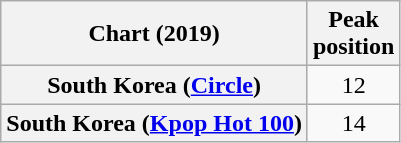<table class="wikitable plainrowheaders" style="text-align:center">
<tr>
<th scope="col">Chart (2019)</th>
<th scope="col">Peak<br>position</th>
</tr>
<tr>
<th scope="row">South Korea (<a href='#'>Circle</a>)</th>
<td>12</td>
</tr>
<tr>
<th scope="row">South Korea (<a href='#'>Kpop Hot 100</a>)</th>
<td>14</td>
</tr>
</table>
